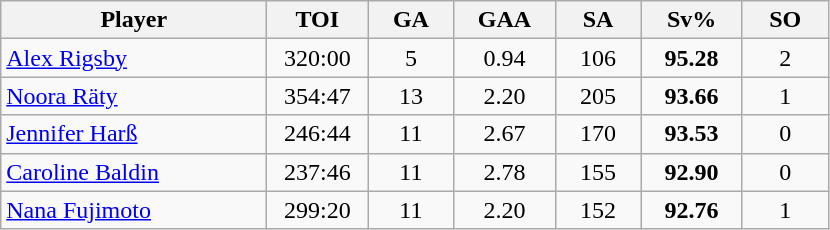<table class="wikitable sortable" style="text-align:center;">
<tr>
<th style="width:170px;">Player</th>
<th style="width:60px;">TOI</th>
<th style="width:50px;">GA</th>
<th style="width:60px;">GAA</th>
<th style="width:50px;">SA</th>
<th style="width:60px;">Sv%</th>
<th style="width:50px;">SO</th>
</tr>
<tr>
<td style="text-align:left;"> <a href='#'>Alex Rigsby</a></td>
<td>320:00</td>
<td>5</td>
<td>0.94</td>
<td>106</td>
<td><strong>95.28</strong></td>
<td>2</td>
</tr>
<tr>
<td style="text-align:left;"> <a href='#'>Noora Räty</a></td>
<td>354:47</td>
<td>13</td>
<td>2.20</td>
<td>205</td>
<td><strong>93.66</strong></td>
<td>1</td>
</tr>
<tr>
<td style="text-align:left;"> <a href='#'>Jennifer Harß</a></td>
<td>246:44</td>
<td>11</td>
<td>2.67</td>
<td>170</td>
<td><strong>93.53</strong></td>
<td>0</td>
</tr>
<tr>
<td style="text-align:left;"> <a href='#'>Caroline Baldin</a></td>
<td>237:46</td>
<td>11</td>
<td>2.78</td>
<td>155</td>
<td><strong>92.90</strong></td>
<td>0</td>
</tr>
<tr>
<td style="text-align:left;"> <a href='#'>Nana Fujimoto</a></td>
<td>299:20</td>
<td>11</td>
<td>2.20</td>
<td>152</td>
<td><strong>92.76</strong></td>
<td>1</td>
</tr>
</table>
